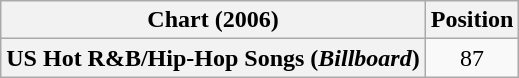<table class="wikitable plainrowheaders" style="text-align:center">
<tr>
<th scope="col">Chart (2006)</th>
<th scope="col">Position</th>
</tr>
<tr>
<th scope="row">US Hot R&B/Hip-Hop Songs (<em>Billboard</em>)</th>
<td>87</td>
</tr>
</table>
